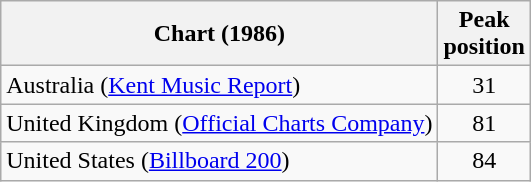<table class="wikitable">
<tr>
<th>Chart (1986)</th>
<th>Peak<br>position</th>
</tr>
<tr>
<td>Australia (<a href='#'>Kent Music Report</a>)</td>
<td style="text-align:center;">31</td>
</tr>
<tr>
<td>United Kingdom (<a href='#'>Official Charts Company</a>)</td>
<td style="text-align:center;">81</td>
</tr>
<tr>
<td>United States (<a href='#'>Billboard 200</a>)</td>
<td style="text-align:center;">84</td>
</tr>
</table>
